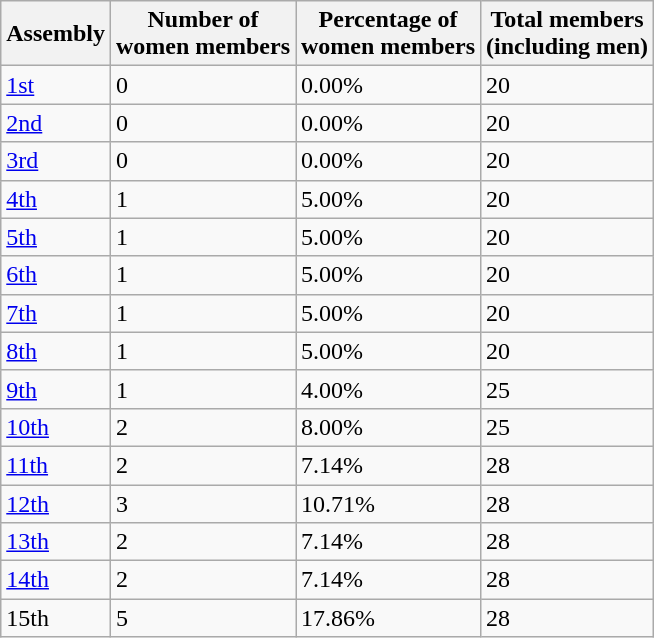<table class=wikitable sortable>
<tr>
<th>Assembly</th>
<th>Number of<br>women members</th>
<th>Percentage of<br>women members</th>
<th>Total members<br>(including men)</th>
</tr>
<tr>
<td><a href='#'>1st</a></td>
<td>0</td>
<td>0.00%</td>
<td>20</td>
</tr>
<tr>
<td><a href='#'>2nd</a></td>
<td>0</td>
<td>0.00%</td>
<td>20</td>
</tr>
<tr>
<td><a href='#'>3rd</a></td>
<td>0</td>
<td>0.00%</td>
<td>20</td>
</tr>
<tr>
<td><a href='#'>4th</a></td>
<td>1</td>
<td>5.00%</td>
<td>20</td>
</tr>
<tr>
<td><a href='#'>5th</a></td>
<td>1</td>
<td>5.00%</td>
<td>20</td>
</tr>
<tr>
<td><a href='#'>6th</a></td>
<td>1</td>
<td>5.00%</td>
<td>20</td>
</tr>
<tr>
<td><a href='#'>7th</a></td>
<td>1</td>
<td>5.00%</td>
<td>20</td>
</tr>
<tr>
<td><a href='#'>8th</a></td>
<td>1</td>
<td>5.00%</td>
<td>20</td>
</tr>
<tr>
<td><a href='#'>9th</a></td>
<td>1</td>
<td>4.00%</td>
<td>25</td>
</tr>
<tr>
<td><a href='#'>10th</a></td>
<td>2</td>
<td>8.00%</td>
<td>25</td>
</tr>
<tr>
<td><a href='#'>11th</a></td>
<td>2</td>
<td>7.14%</td>
<td>28</td>
</tr>
<tr>
<td><a href='#'>12th</a></td>
<td>3</td>
<td>10.71%</td>
<td>28</td>
</tr>
<tr>
<td><a href='#'>13th</a></td>
<td>2</td>
<td>7.14%</td>
<td>28</td>
</tr>
<tr>
<td><a href='#'>14th</a></td>
<td>2</td>
<td>7.14%</td>
<td>28</td>
</tr>
<tr>
<td>15th</td>
<td>5</td>
<td>17.86%</td>
<td>28</td>
</tr>
</table>
